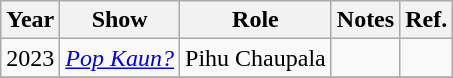<table class="wikitable sortable">
<tr>
<th>Year</th>
<th>Show</th>
<th>Role</th>
<th>Notes</th>
<th>Ref.</th>
</tr>
<tr>
<td>2023</td>
<td><em><a href='#'>Pop Kaun?</a></em></td>
<td>Pihu Chaupala</td>
<td></td>
<td></td>
</tr>
<tr>
</tr>
</table>
